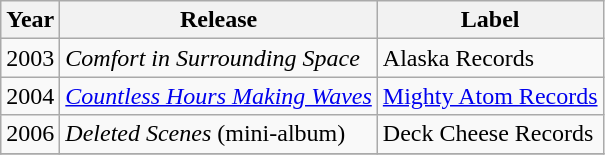<table class="wikitable">
<tr>
<th>Year</th>
<th>Release</th>
<th>Label</th>
</tr>
<tr>
<td>2003</td>
<td><em>Comfort in Surrounding Space</em></td>
<td>Alaska Records</td>
</tr>
<tr>
<td>2004</td>
<td><em><a href='#'>Countless Hours Making Waves</a></em></td>
<td><a href='#'>Mighty Atom Records</a></td>
</tr>
<tr>
<td>2006</td>
<td><em>Deleted Scenes</em> (mini-album)</td>
<td>Deck Cheese Records</td>
</tr>
<tr>
</tr>
</table>
